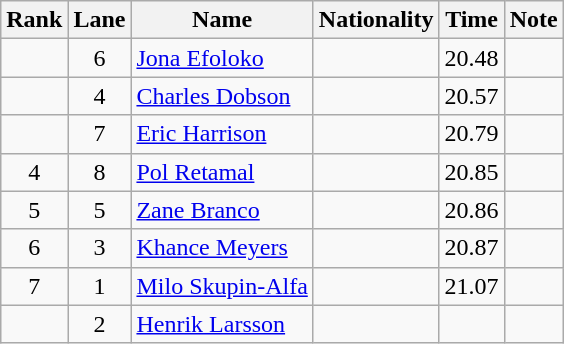<table class="wikitable sortable" style="text-align:center">
<tr>
<th>Rank</th>
<th>Lane</th>
<th>Name</th>
<th>Nationality</th>
<th>Time</th>
<th>Note</th>
</tr>
<tr>
<td></td>
<td>6</td>
<td align=left><a href='#'>Jona Efoloko</a></td>
<td align=left></td>
<td>20.48</td>
<td></td>
</tr>
<tr>
<td></td>
<td>4</td>
<td align=left><a href='#'>Charles Dobson</a></td>
<td align=left></td>
<td>20.57</td>
<td></td>
</tr>
<tr>
<td></td>
<td>7</td>
<td align=left><a href='#'>Eric Harrison</a></td>
<td align=left></td>
<td>20.79</td>
<td></td>
</tr>
<tr>
<td>4</td>
<td>8</td>
<td align=left><a href='#'>Pol Retamal</a></td>
<td align=left></td>
<td>20.85</td>
<td></td>
</tr>
<tr>
<td>5</td>
<td>5</td>
<td align=left><a href='#'>Zane Branco</a></td>
<td align=left></td>
<td>20.86</td>
<td></td>
</tr>
<tr>
<td>6</td>
<td>3</td>
<td align=left><a href='#'>Khance Meyers</a></td>
<td align=left></td>
<td>20.87</td>
<td></td>
</tr>
<tr>
<td>7</td>
<td>1</td>
<td align=left><a href='#'>Milo Skupin-Alfa</a></td>
<td align=left></td>
<td>21.07</td>
<td></td>
</tr>
<tr>
<td></td>
<td>2</td>
<td align=left><a href='#'>Henrik Larsson</a></td>
<td align=left></td>
<td></td>
<td></td>
</tr>
</table>
